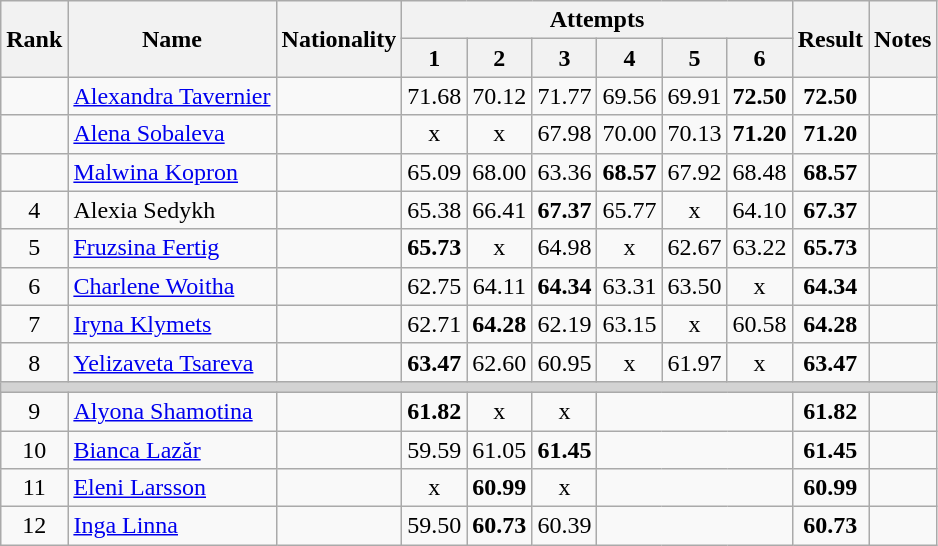<table class="wikitable sortable" style="text-align:center">
<tr>
<th rowspan=2>Rank</th>
<th rowspan=2>Name</th>
<th rowspan=2>Nationality</th>
<th colspan=6>Attempts</th>
<th rowspan=2>Result</th>
<th rowspan=2>Notes</th>
</tr>
<tr>
<th>1</th>
<th>2</th>
<th>3</th>
<th>4</th>
<th>5</th>
<th>6</th>
</tr>
<tr>
<td></td>
<td align=left><a href='#'>Alexandra Tavernier</a></td>
<td align=left></td>
<td>71.68</td>
<td>70.12</td>
<td>71.77</td>
<td>69.56</td>
<td>69.91</td>
<td><strong>72.50</strong></td>
<td><strong>72.50</strong></td>
<td></td>
</tr>
<tr>
<td></td>
<td align=left><a href='#'>Alena Sobaleva</a></td>
<td align=left></td>
<td>x</td>
<td>x</td>
<td>67.98</td>
<td>70.00</td>
<td>70.13</td>
<td><strong>71.20</strong></td>
<td><strong>71.20</strong></td>
<td></td>
</tr>
<tr>
<td></td>
<td align=left><a href='#'>Malwina Kopron</a></td>
<td align=left></td>
<td>65.09</td>
<td>68.00</td>
<td>63.36</td>
<td><strong>68.57</strong></td>
<td>67.92</td>
<td>68.48</td>
<td><strong>68.57</strong></td>
<td></td>
</tr>
<tr>
<td>4</td>
<td align=left>Alexia Sedykh</td>
<td align=left></td>
<td>65.38</td>
<td>66.41</td>
<td><strong>67.37</strong></td>
<td>65.77</td>
<td>x</td>
<td>64.10</td>
<td><strong>67.37</strong></td>
<td></td>
</tr>
<tr>
<td>5</td>
<td align=left><a href='#'>Fruzsina Fertig</a></td>
<td align=left></td>
<td><strong>65.73</strong></td>
<td>x</td>
<td>64.98</td>
<td>x</td>
<td>62.67</td>
<td>63.22</td>
<td><strong>65.73</strong></td>
<td></td>
</tr>
<tr>
<td>6</td>
<td align=left><a href='#'>Charlene Woitha</a></td>
<td align=left></td>
<td>62.75</td>
<td>64.11</td>
<td><strong>64.34</strong></td>
<td>63.31</td>
<td>63.50</td>
<td>x</td>
<td><strong>64.34</strong></td>
<td></td>
</tr>
<tr>
<td>7</td>
<td align=left><a href='#'>Iryna Klymets</a></td>
<td align=left></td>
<td>62.71</td>
<td><strong>64.28</strong></td>
<td>62.19</td>
<td>63.15</td>
<td>x</td>
<td>60.58</td>
<td><strong>64.28</strong></td>
<td></td>
</tr>
<tr>
<td>8</td>
<td align=left><a href='#'>Yelizaveta Tsareva</a></td>
<td align=left></td>
<td><strong>63.47</strong></td>
<td>62.60</td>
<td>60.95</td>
<td>x</td>
<td>61.97</td>
<td>x</td>
<td><strong>63.47</strong></td>
<td></td>
</tr>
<tr>
<td colspan=11 bgcolor=lightgray></td>
</tr>
<tr>
<td>9</td>
<td align=left><a href='#'>Alyona Shamotina</a></td>
<td align=left></td>
<td><strong>61.82</strong></td>
<td>x</td>
<td>x</td>
<td colspan=3></td>
<td><strong>61.82</strong></td>
<td></td>
</tr>
<tr>
<td>10</td>
<td align=left><a href='#'>Bianca Lazăr</a></td>
<td align=left></td>
<td>59.59</td>
<td>61.05</td>
<td><strong>61.45</strong></td>
<td colspan=3></td>
<td><strong>61.45</strong></td>
<td></td>
</tr>
<tr>
<td>11</td>
<td align=left><a href='#'>Eleni Larsson</a></td>
<td align=left></td>
<td>x</td>
<td><strong>60.99</strong></td>
<td>x</td>
<td colspan=3></td>
<td><strong>60.99</strong></td>
<td></td>
</tr>
<tr>
<td>12</td>
<td align=left><a href='#'>Inga Linna</a></td>
<td align=left></td>
<td>59.50</td>
<td><strong>60.73</strong></td>
<td>60.39</td>
<td colspan=3></td>
<td><strong>60.73</strong></td>
<td></td>
</tr>
</table>
